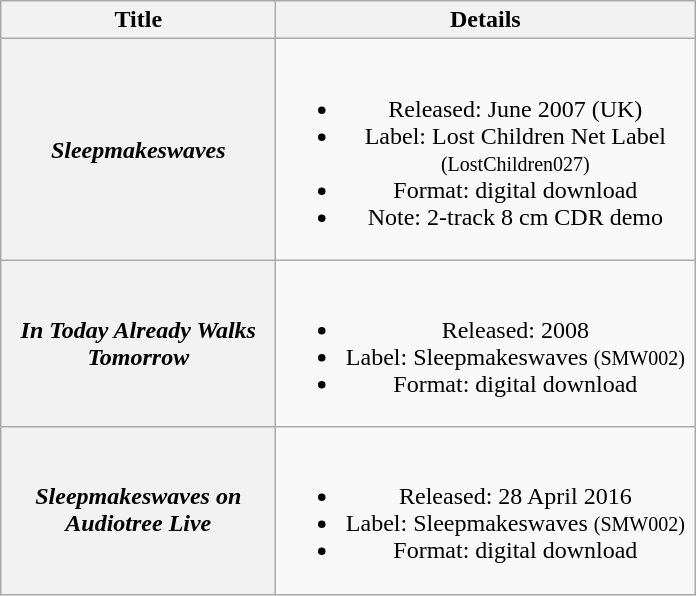<table class="wikitable plainrowheaders" style="text-align:center;" border="1">
<tr>
<th scope="col" style="width:11em;">Title</th>
<th scope="col" style="width:17em;">Details</th>
</tr>
<tr>
<th scope="row"><em>Sleepmakeswaves</em></th>
<td><br><ul><li>Released: June 2007 (UK)</li><li>Label: Lost Children Net Label <small>(LostChildren027)</small></li><li>Format: digital download</li><li>Note: 2-track 8 cm CDR demo</li></ul></td>
</tr>
<tr>
<th scope="row"><em>In Today Already Walks Tomorrow</em></th>
<td><br><ul><li>Released: 2008</li><li>Label: Sleepmakeswaves <small>(SMW002)</small></li><li>Format: digital download</li></ul></td>
</tr>
<tr>
<th scope="row"><em>Sleepmakeswaves on Audiotree Live</em></th>
<td><br><ul><li>Released: 28 April 2016</li><li>Label: Sleepmakeswaves <small>(SMW002)</small></li><li>Format: digital download</li></ul></td>
</tr>
</table>
